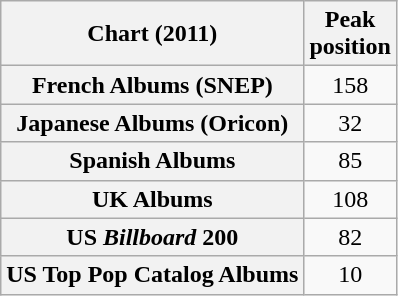<table class="wikitable sortable plainrowheaders" style="text-align:center;">
<tr>
<th scope="col">Chart (2011)</th>
<th scope="col">Peak<br>position</th>
</tr>
<tr>
<th scope="row">French Albums (SNEP)</th>
<td>158</td>
</tr>
<tr>
<th scope="row">Japanese Albums (Oricon)</th>
<td>32</td>
</tr>
<tr>
<th scope="row">Spanish Albums</th>
<td>85</td>
</tr>
<tr>
<th scope="row">UK Albums</th>
<td>108</td>
</tr>
<tr>
<th scope="row">US <em>Billboard</em> 200</th>
<td>82</td>
</tr>
<tr>
<th scope="row">US Top Pop Catalog Albums</th>
<td>10</td>
</tr>
</table>
